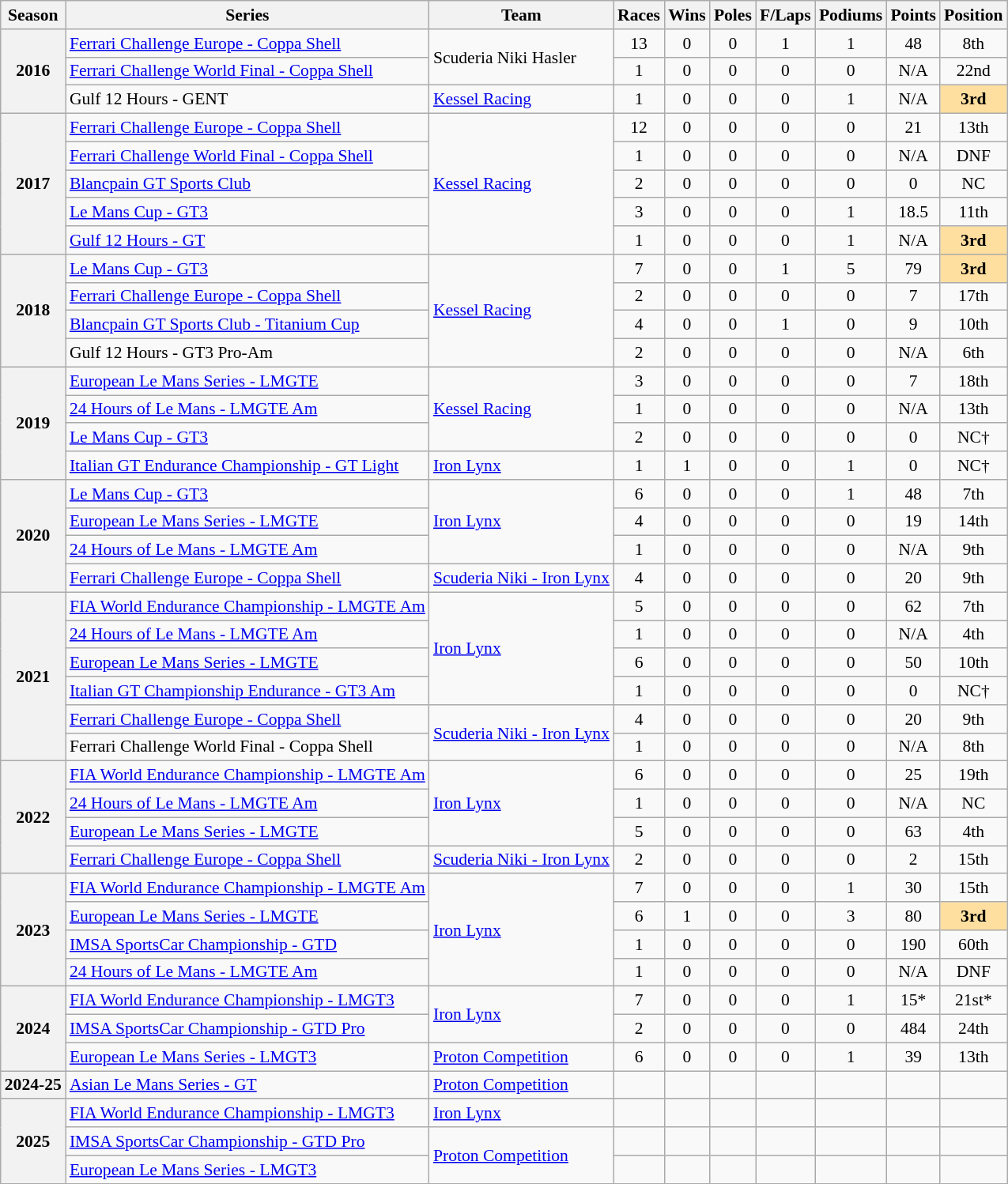<table class="wikitable" style="font-size: 90%; text-align:center">
<tr>
<th>Season</th>
<th>Series</th>
<th>Team</th>
<th>Races</th>
<th>Wins</th>
<th>Poles</th>
<th>F/Laps</th>
<th>Podiums</th>
<th>Points</th>
<th>Position</th>
</tr>
<tr>
<th rowspan="3">2016</th>
<td align="left"><a href='#'>Ferrari Challenge Europe - Coppa Shell</a></td>
<td rowspan="2" align="left">Scuderia Niki Hasler</td>
<td>13</td>
<td>0</td>
<td>0</td>
<td>1</td>
<td>1</td>
<td>48</td>
<td>8th</td>
</tr>
<tr>
<td align="left"><a href='#'>Ferrari Challenge World Final - Coppa Shell</a></td>
<td>1</td>
<td>0</td>
<td>0</td>
<td>0</td>
<td>0</td>
<td>N/A</td>
<td>22nd</td>
</tr>
<tr>
<td align="left">Gulf 12 Hours - GENT</td>
<td align="left"><a href='#'>Kessel Racing</a></td>
<td>1</td>
<td>0</td>
<td>0</td>
<td>0</td>
<td>1</td>
<td>N/A</td>
<td style="background:#FFDF9F;"><strong>3rd</strong></td>
</tr>
<tr>
<th rowspan="5">2017</th>
<td align="left"><a href='#'>Ferrari Challenge Europe - Coppa Shell</a></td>
<td rowspan="5" align="left"><a href='#'>Kessel Racing</a></td>
<td>12</td>
<td>0</td>
<td>0</td>
<td>0</td>
<td>0</td>
<td>21</td>
<td>13th</td>
</tr>
<tr>
<td align="left"><a href='#'>Ferrari Challenge World Final - Coppa Shell</a></td>
<td>1</td>
<td>0</td>
<td>0</td>
<td>0</td>
<td>0</td>
<td>N/A</td>
<td>DNF</td>
</tr>
<tr>
<td align="left"><a href='#'>Blancpain GT Sports Club</a></td>
<td>2</td>
<td>0</td>
<td>0</td>
<td>0</td>
<td>0</td>
<td>0</td>
<td>NC</td>
</tr>
<tr>
<td align="left"><a href='#'>Le Mans Cup - GT3</a></td>
<td>3</td>
<td>0</td>
<td>0</td>
<td>0</td>
<td>1</td>
<td>18.5</td>
<td>11th</td>
</tr>
<tr>
<td align="left"><a href='#'>Gulf 12 Hours - GT</a></td>
<td>1</td>
<td>0</td>
<td>0</td>
<td>0</td>
<td>1</td>
<td>N/A</td>
<td style="background:#FFDF9F;"><strong>3rd</strong></td>
</tr>
<tr>
<th rowspan="4">2018</th>
<td align="left"><a href='#'>Le Mans Cup - GT3</a></td>
<td rowspan="4" align="left"><a href='#'>Kessel Racing</a></td>
<td>7</td>
<td>0</td>
<td>0</td>
<td>1</td>
<td>5</td>
<td>79</td>
<td style="background:#FFDF9F;"><strong>3rd</strong></td>
</tr>
<tr>
<td align="left"><a href='#'>Ferrari Challenge Europe - Coppa Shell</a></td>
<td>2</td>
<td>0</td>
<td>0</td>
<td>0</td>
<td>0</td>
<td>7</td>
<td>17th</td>
</tr>
<tr>
<td align="left"><a href='#'>Blancpain GT Sports Club - Titanium Cup</a></td>
<td>4</td>
<td>0</td>
<td>0</td>
<td>1</td>
<td>0</td>
<td>9</td>
<td>10th</td>
</tr>
<tr>
<td align="left">Gulf 12 Hours - GT3 Pro-Am</td>
<td>2</td>
<td>0</td>
<td>0</td>
<td>0</td>
<td>0</td>
<td>N/A</td>
<td>6th</td>
</tr>
<tr>
<th rowspan="4">2019</th>
<td align="left"><a href='#'>European Le Mans Series - LMGTE</a></td>
<td rowspan="3" align="left"><a href='#'>Kessel Racing</a></td>
<td>3</td>
<td>0</td>
<td>0</td>
<td>0</td>
<td>0</td>
<td>7</td>
<td>18th</td>
</tr>
<tr>
<td align="left"><a href='#'>24 Hours of Le Mans - LMGTE Am</a></td>
<td>1</td>
<td>0</td>
<td>0</td>
<td>0</td>
<td>0</td>
<td>N/A</td>
<td>13th</td>
</tr>
<tr>
<td align="left"><a href='#'>Le Mans Cup - GT3</a></td>
<td>2</td>
<td>0</td>
<td>0</td>
<td>0</td>
<td>0</td>
<td>0</td>
<td>NC†</td>
</tr>
<tr>
<td align="left"><a href='#'>Italian GT Endurance Championship - GT Light</a></td>
<td align="left"><a href='#'>Iron Lynx</a></td>
<td>1</td>
<td>1</td>
<td>0</td>
<td>0</td>
<td>1</td>
<td>0</td>
<td>NC†</td>
</tr>
<tr>
<th rowspan="4">2020</th>
<td align="left"><a href='#'>Le Mans Cup - GT3</a></td>
<td rowspan="3" align="left"><a href='#'>Iron Lynx</a></td>
<td>6</td>
<td>0</td>
<td>0</td>
<td>0</td>
<td>1</td>
<td>48</td>
<td>7th</td>
</tr>
<tr>
<td align="left"><a href='#'>European Le Mans Series - LMGTE</a></td>
<td>4</td>
<td>0</td>
<td>0</td>
<td>0</td>
<td>0</td>
<td>19</td>
<td>14th</td>
</tr>
<tr>
<td align="left"><a href='#'>24 Hours of Le Mans - LMGTE Am</a></td>
<td>1</td>
<td>0</td>
<td>0</td>
<td>0</td>
<td>0</td>
<td>N/A</td>
<td>9th</td>
</tr>
<tr>
<td align="left"><a href='#'>Ferrari Challenge Europe - Coppa Shell</a></td>
<td align="left"><a href='#'>Scuderia Niki - Iron Lynx</a></td>
<td>4</td>
<td>0</td>
<td>0</td>
<td>0</td>
<td>0</td>
<td>20</td>
<td>9th</td>
</tr>
<tr>
<th rowspan="6">2021</th>
<td align="left"><a href='#'>FIA World Endurance Championship - LMGTE Am</a></td>
<td rowspan="4" align="left"><a href='#'>Iron Lynx</a></td>
<td>5</td>
<td>0</td>
<td>0</td>
<td>0</td>
<td>0</td>
<td>62</td>
<td>7th</td>
</tr>
<tr>
<td align="left"><a href='#'>24 Hours of Le Mans - LMGTE Am</a></td>
<td>1</td>
<td>0</td>
<td>0</td>
<td>0</td>
<td>0</td>
<td>N/A</td>
<td>4th</td>
</tr>
<tr>
<td align="left"><a href='#'>European Le Mans Series - LMGTE</a></td>
<td>6</td>
<td>0</td>
<td>0</td>
<td>0</td>
<td>0</td>
<td>50</td>
<td>10th</td>
</tr>
<tr>
<td align="left"><a href='#'>Italian GT Championship Endurance - GT3 Am</a></td>
<td>1</td>
<td>0</td>
<td>0</td>
<td>0</td>
<td>0</td>
<td>0</td>
<td>NC†</td>
</tr>
<tr>
<td align="left"><a href='#'>Ferrari Challenge Europe - Coppa Shell</a></td>
<td rowspan="2" align="left"><a href='#'>Scuderia Niki - Iron Lynx</a></td>
<td>4</td>
<td>0</td>
<td>0</td>
<td>0</td>
<td>0</td>
<td>20</td>
<td>9th</td>
</tr>
<tr>
<td align="left">Ferrari Challenge World Final - Coppa Shell</td>
<td>1</td>
<td>0</td>
<td>0</td>
<td>0</td>
<td>0</td>
<td>N/A</td>
<td>8th</td>
</tr>
<tr>
<th rowspan="4">2022</th>
<td align="left"><a href='#'>FIA World Endurance Championship - LMGTE Am</a></td>
<td rowspan="3" align="left"><a href='#'>Iron Lynx</a></td>
<td>6</td>
<td>0</td>
<td>0</td>
<td>0</td>
<td>0</td>
<td>25</td>
<td>19th</td>
</tr>
<tr>
<td align="left"><a href='#'>24 Hours of Le Mans - LMGTE Am</a></td>
<td>1</td>
<td>0</td>
<td>0</td>
<td>0</td>
<td>0</td>
<td>N/A</td>
<td>NC</td>
</tr>
<tr>
<td align="left"><a href='#'>European Le Mans Series - LMGTE</a></td>
<td>5</td>
<td>0</td>
<td>0</td>
<td>0</td>
<td>0</td>
<td>63</td>
<td>4th</td>
</tr>
<tr>
<td align="left"><a href='#'>Ferrari Challenge Europe - Coppa Shell</a></td>
<td align="left"><a href='#'>Scuderia Niki - Iron Lynx</a></td>
<td>2</td>
<td>0</td>
<td>0</td>
<td>0</td>
<td>0</td>
<td>2</td>
<td>15th</td>
</tr>
<tr>
<th rowspan="4">2023</th>
<td align="left"><a href='#'>FIA World Endurance Championship - LMGTE Am</a></td>
<td rowspan="4" align="left"><a href='#'>Iron Lynx</a></td>
<td>7</td>
<td>0</td>
<td>0</td>
<td>0</td>
<td>1</td>
<td>30</td>
<td>15th</td>
</tr>
<tr>
<td align=left><a href='#'>European Le Mans Series - LMGTE</a></td>
<td>6</td>
<td>1</td>
<td>0</td>
<td>0</td>
<td>3</td>
<td>80</td>
<td style="background:#FFDF9F;"><strong>3rd</strong></td>
</tr>
<tr>
<td align=left><a href='#'>IMSA SportsCar Championship - GTD</a></td>
<td>1</td>
<td>0</td>
<td>0</td>
<td>0</td>
<td>0</td>
<td>190</td>
<td>60th</td>
</tr>
<tr>
<td align=left><a href='#'>24 Hours of Le Mans - LMGTE Am</a></td>
<td>1</td>
<td>0</td>
<td>0</td>
<td>0</td>
<td>0</td>
<td>N/A</td>
<td>DNF</td>
</tr>
<tr>
<th rowspan="3">2024</th>
<td align=left><a href='#'>FIA World Endurance Championship - LMGT3</a></td>
<td rowspan="2" align="left"><a href='#'>Iron Lynx</a></td>
<td>7</td>
<td>0</td>
<td>0</td>
<td>0</td>
<td>1</td>
<td>15*</td>
<td>21st*</td>
</tr>
<tr>
<td align=left><a href='#'>IMSA SportsCar Championship - GTD Pro</a></td>
<td>2</td>
<td>0</td>
<td>0</td>
<td>0</td>
<td>0</td>
<td>484</td>
<td>24th</td>
</tr>
<tr>
<td align="left"><a href='#'>European Le Mans Series - LMGT3</a></td>
<td align="left"><a href='#'>Proton Competition</a></td>
<td>6</td>
<td>0</td>
<td>0</td>
<td>0</td>
<td>1</td>
<td>39</td>
<td>13th</td>
</tr>
<tr>
<th>2024-25</th>
<td align=left><a href='#'>Asian Le Mans Series - GT</a></td>
<td align=left><a href='#'>Proton Competition</a></td>
<td></td>
<td></td>
<td></td>
<td></td>
<td></td>
<td></td>
<td></td>
</tr>
<tr>
<th rowspan="3">2025</th>
<td align=left><a href='#'>FIA World Endurance Championship - LMGT3</a></td>
<td align=left><a href='#'>Iron Lynx</a></td>
<td></td>
<td></td>
<td></td>
<td></td>
<td></td>
<td></td>
<td></td>
</tr>
<tr>
<td align=left><a href='#'>IMSA SportsCar Championship - GTD Pro</a></td>
<td rowspan="2" align="left"><a href='#'>Proton Competition</a></td>
<td></td>
<td></td>
<td></td>
<td></td>
<td></td>
<td></td>
<td></td>
</tr>
<tr>
<td align=left><a href='#'>European Le Mans Series - LMGT3</a></td>
<td></td>
<td></td>
<td></td>
<td></td>
<td></td>
<td></td>
<td></td>
</tr>
</table>
